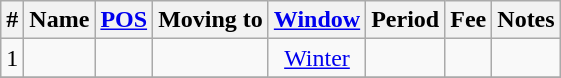<table class="wikitable sortable" style="text-align:center">
<tr>
<th>#</th>
<th>Name</th>
<th><a href='#'>POS</a></th>
<th>Moving to</th>
<th><a href='#'>Window</a></th>
<th>Period</th>
<th>Fee</th>
<th>Notes</th>
</tr>
<tr>
<td>1</td>
<td align=left></td>
<td></td>
<td align=left></td>
<td><a href='#'>Winter</a></td>
<td></td>
<td></td>
<td></td>
</tr>
<tr>
</tr>
</table>
